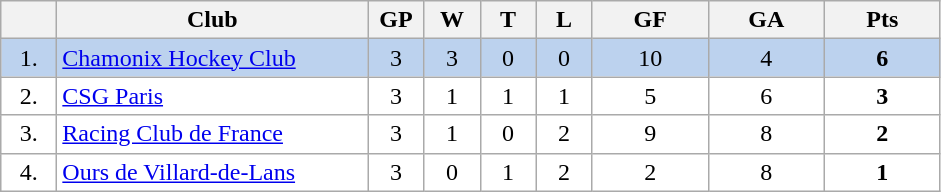<table class="wikitable">
<tr>
<th width="30"></th>
<th width="200">Club</th>
<th width="30">GP</th>
<th width="30">W</th>
<th width="30">T</th>
<th width="30">L</th>
<th width="70">GF</th>
<th width="70">GA</th>
<th width="70">Pts</th>
</tr>
<tr bgcolor="#BCD2EE" align="center">
<td>1.</td>
<td align="left"><a href='#'>Chamonix Hockey Club</a></td>
<td>3</td>
<td>3</td>
<td>0</td>
<td>0</td>
<td>10</td>
<td>4</td>
<td><strong>6</strong></td>
</tr>
<tr bgcolor="#FFFFFF" align="center">
<td>2.</td>
<td align="left"><a href='#'>CSG Paris</a></td>
<td>3</td>
<td>1</td>
<td>1</td>
<td>1</td>
<td>5</td>
<td>6</td>
<td><strong>3</strong></td>
</tr>
<tr bgcolor="#FFFFFF" align="center">
<td>3.</td>
<td align="left"><a href='#'>Racing Club de France</a></td>
<td>3</td>
<td>1</td>
<td>0</td>
<td>2</td>
<td>9</td>
<td>8</td>
<td><strong>2</strong></td>
</tr>
<tr bgcolor="#FFFFFF" align="center">
<td>4.</td>
<td align="left"><a href='#'>Ours de Villard-de-Lans</a></td>
<td>3</td>
<td>0</td>
<td>1</td>
<td>2</td>
<td>2</td>
<td>8</td>
<td><strong>1</strong></td>
</tr>
</table>
